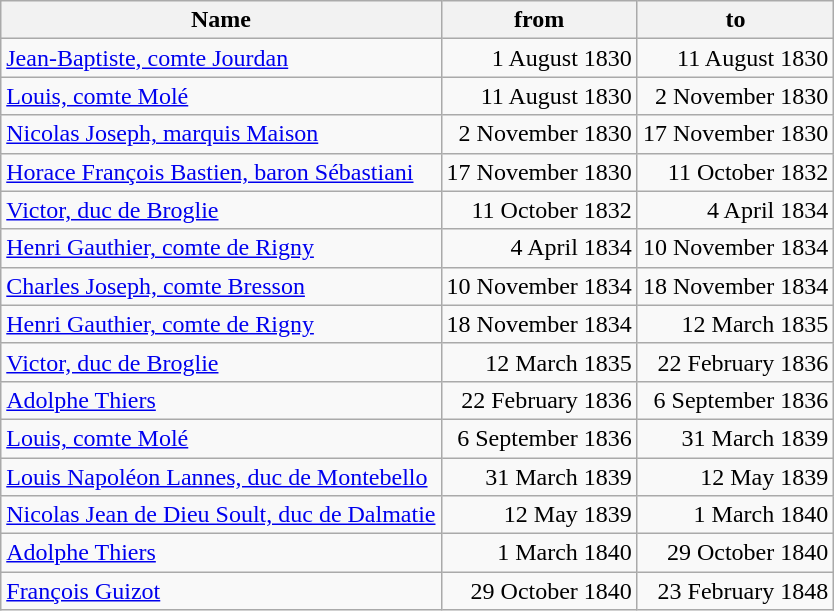<table class="wikitable" style="text-align:right;">
<tr>
<th>Name</th>
<th>from</th>
<th>to</th>
</tr>
<tr>
<td align=left><a href='#'>Jean-Baptiste, comte Jourdan</a></td>
<td>1 August 1830</td>
<td>11 August 1830</td>
</tr>
<tr>
<td align=left><a href='#'>Louis, comte Molé</a></td>
<td>11 August 1830</td>
<td>2 November 1830</td>
</tr>
<tr>
<td align=left><a href='#'>Nicolas Joseph, marquis Maison</a></td>
<td>2 November 1830</td>
<td>17 November 1830</td>
</tr>
<tr>
<td align=left><a href='#'>Horace François Bastien, baron Sébastiani</a></td>
<td>17 November 1830</td>
<td>11 October 1832</td>
</tr>
<tr>
<td align=left><a href='#'>Victor, duc de Broglie</a></td>
<td>11 October 1832</td>
<td>4 April 1834</td>
</tr>
<tr>
<td align=left><a href='#'>Henri Gauthier, comte de Rigny</a></td>
<td>4 April 1834</td>
<td>10 November 1834</td>
</tr>
<tr>
<td align=left><a href='#'>Charles Joseph, comte Bresson</a></td>
<td>10 November 1834</td>
<td>18 November 1834</td>
</tr>
<tr>
<td align=left><a href='#'>Henri Gauthier, comte de Rigny</a></td>
<td>18 November 1834</td>
<td>12 March 1835</td>
</tr>
<tr>
<td align=left><a href='#'>Victor, duc de Broglie</a></td>
<td>12 March 1835</td>
<td>22 February 1836</td>
</tr>
<tr>
<td align=left><a href='#'>Adolphe Thiers</a></td>
<td>22 February 1836</td>
<td>6 September 1836</td>
</tr>
<tr>
<td align=left><a href='#'>Louis, comte Molé</a></td>
<td>6 September 1836</td>
<td>31 March 1839</td>
</tr>
<tr>
<td align=left><a href='#'>Louis Napoléon Lannes, duc de Montebello</a></td>
<td>31 March 1839</td>
<td>12 May 1839</td>
</tr>
<tr>
<td align=left><a href='#'>Nicolas Jean de Dieu Soult, duc de Dalmatie</a></td>
<td>12 May 1839</td>
<td>1 March 1840</td>
</tr>
<tr>
<td align=left><a href='#'>Adolphe Thiers</a></td>
<td>1 March 1840</td>
<td>29 October 1840</td>
</tr>
<tr>
<td align=left><a href='#'>François Guizot</a></td>
<td>29 October 1840</td>
<td>23 February 1848</td>
</tr>
</table>
